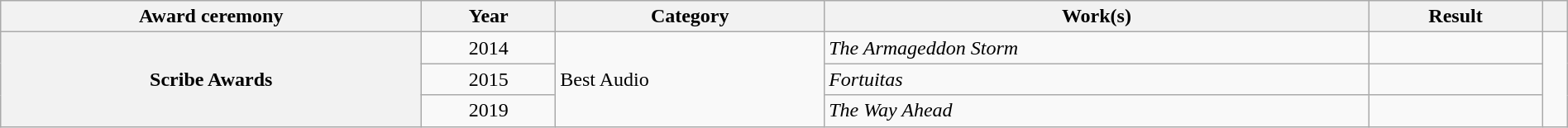<table class="wikitable sortable plainrowheaders" style="width:100%;">
<tr>
<th scope="col">Award ceremony</th>
<th scope="col">Year</th>
<th scope="col">Category</th>
<th scope="col">Work(s)</th>
<th scope="col">Result</th>
<th scope="col" class="unsortable"></th>
</tr>
<tr>
<th scope="row" rowspan="3">Scribe Awards</th>
<td style="text-align:center">2014</td>
<td rowspan="3">Best Audio</td>
<td><em>The Armageddon Storm</em></td>
<td></td>
<td style="text-align:center" rowspan="3"></td>
</tr>
<tr>
<td style="text-align:center">2015</td>
<td><em>Fortuitas</em></td>
<td></td>
</tr>
<tr>
<td style="text-align:center">2019</td>
<td><em>The Way Ahead</em></td>
<td></td>
</tr>
</table>
